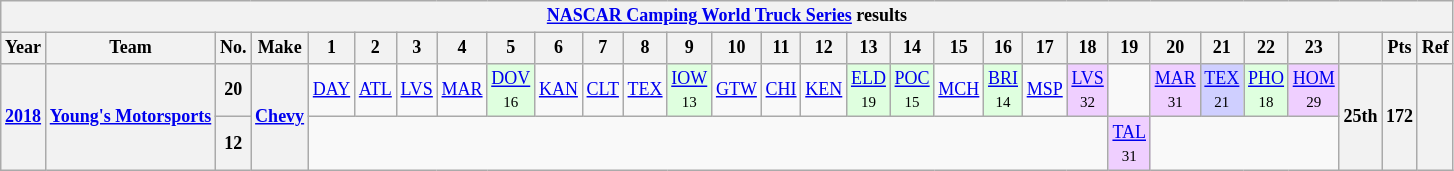<table class="wikitable" style="text-align:center; font-size:75%">
<tr>
<th colspan=45><a href='#'>NASCAR Camping World Truck Series</a> results</th>
</tr>
<tr>
<th>Year</th>
<th>Team</th>
<th>No.</th>
<th>Make</th>
<th>1</th>
<th>2</th>
<th>3</th>
<th>4</th>
<th>5</th>
<th>6</th>
<th>7</th>
<th>8</th>
<th>9</th>
<th>10</th>
<th>11</th>
<th>12</th>
<th>13</th>
<th>14</th>
<th>15</th>
<th>16</th>
<th>17</th>
<th>18</th>
<th>19</th>
<th>20</th>
<th>21</th>
<th>22</th>
<th>23</th>
<th></th>
<th>Pts</th>
<th>Ref</th>
</tr>
<tr>
<th rowspan=2><a href='#'>2018</a></th>
<th rowspan=2><a href='#'>Young's Motorsports</a></th>
<th>20</th>
<th rowspan=2><a href='#'>Chevy</a></th>
<td><a href='#'>DAY</a></td>
<td><a href='#'>ATL</a></td>
<td><a href='#'>LVS</a></td>
<td><a href='#'>MAR</a></td>
<td style="background:#DFFFDF;"><a href='#'>DOV</a><br><small>16</small></td>
<td><a href='#'>KAN</a></td>
<td><a href='#'>CLT</a></td>
<td><a href='#'>TEX</a></td>
<td style="background:#DFFFDF;"><a href='#'>IOW</a><br><small>13</small></td>
<td><a href='#'>GTW</a></td>
<td><a href='#'>CHI</a></td>
<td><a href='#'>KEN</a></td>
<td style="background:#DFFFDF;"><a href='#'>ELD</a><br><small>19</small></td>
<td style="background:#DFFFDF;"><a href='#'>POC</a><br><small>15</small></td>
<td><a href='#'>MCH</a></td>
<td style="background:#DFFFDF;"><a href='#'>BRI</a><br><small>14</small></td>
<td><a href='#'>MSP</a></td>
<td style="background:#EFCFFF;"><a href='#'>LVS</a><br><small>32</small></td>
<td></td>
<td style="background:#EFCFFF;"><a href='#'>MAR</a><br><small>31</small></td>
<td style="background:#CFCFFF;"><a href='#'>TEX</a><br><small>21</small></td>
<td style="background:#DFFFDF;"><a href='#'>PHO</a><br><small>18</small></td>
<td style="background:#EFCFFF;"><a href='#'>HOM</a><br><small>29</small></td>
<th rowspan=2>25th</th>
<th rowspan=2>172</th>
<th rowspan=2></th>
</tr>
<tr>
<th>12</th>
<td colspan=18></td>
<td style="background:#EFCFFF;"><a href='#'>TAL</a><br><small>31</small></td>
<td colspan=4></td>
</tr>
</table>
